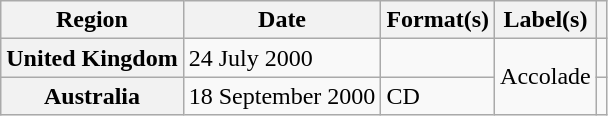<table class="wikitable plainrowheaders">
<tr>
<th scope="col">Region</th>
<th scope="col">Date</th>
<th scope="col">Format(s)</th>
<th scope="col">Label(s)</th>
<th scope="col"></th>
</tr>
<tr>
<th scope="row">United Kingdom</th>
<td>24 July 2000</td>
<td></td>
<td rowspan="2">Accolade</td>
<td></td>
</tr>
<tr>
<th scope="row">Australia</th>
<td>18 September 2000</td>
<td>CD</td>
<td></td>
</tr>
</table>
